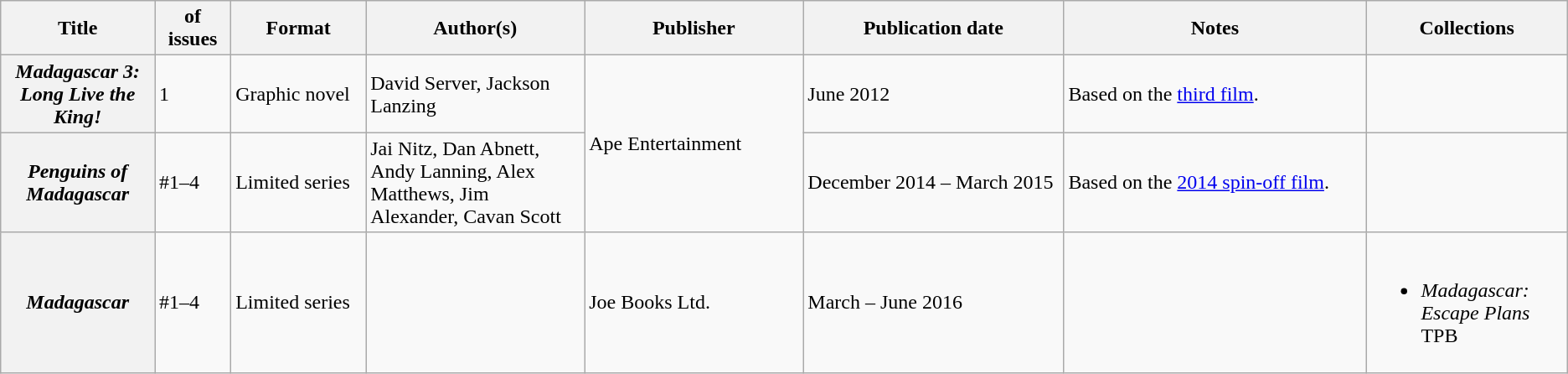<table class="wikitable">
<tr>
<th>Title</th>
<th style="width:40pt"> of issues</th>
<th style="width:75pt">Format</th>
<th style="width:125pt">Author(s)</th>
<th style="width:125pt">Publisher</th>
<th style="width:150pt">Publication date</th>
<th style="width:175pt">Notes</th>
<th>Collections</th>
</tr>
<tr>
<th><em>Madagascar 3: Long Live the King!</em></th>
<td>1</td>
<td>Graphic novel</td>
<td>David Server, Jackson Lanzing</td>
<td rowspan="2">Ape Entertainment</td>
<td>June 2012</td>
<td>Based on the <a href='#'>third film</a>.</td>
<td></td>
</tr>
<tr>
<th><em>Penguins of Madagascar</em></th>
<td>#1–4</td>
<td>Limited series</td>
<td>Jai Nitz, Dan Abnett, Andy Lanning, Alex Matthews, Jim Alexander, Cavan Scott</td>
<td>December 2014 – March 2015</td>
<td>Based on the <a href='#'>2014 spin-off film</a>.</td>
<td></td>
</tr>
<tr>
<th><em>Madagascar</em></th>
<td>#1–4</td>
<td>Limited series</td>
<td></td>
<td>Joe Books Ltd.</td>
<td>March – June 2016</td>
<td></td>
<td><br><ul><li><em>Madagascar: Escape Plans</em> TPB</li></ul></td>
</tr>
</table>
